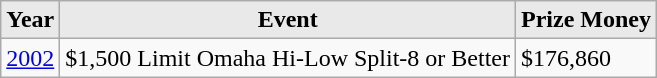<table class="wikitable">
<tr>
<th style="background: #E9E9E9;">Year</th>
<th style="background: #E9E9E9;">Event</th>
<th style="background: #E9E9E9;">Prize Money</th>
</tr>
<tr>
<td><a href='#'>2002</a></td>
<td>$1,500 Limit Omaha Hi-Low Split-8 or Better</td>
<td>$176,860</td>
</tr>
</table>
